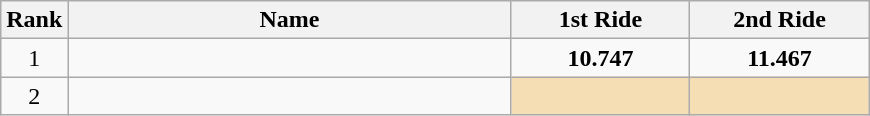<table class="wikitable" style="text-align:center;">
<tr>
<th>Rank</th>
<th style="width:18em">Name</th>
<th style="width:7em">1st Ride</th>
<th style="width:7em">2nd Ride</th>
</tr>
<tr>
<td>1</td>
<td align=left><br><em></em></td>
<td><strong>10.747</strong></td>
<td><strong>11.467</strong></td>
</tr>
<tr>
<td>2</td>
<td align=left><br><em></em></td>
<td bgcolor=wheat></td>
<td bgcolor=wheat></td>
</tr>
</table>
